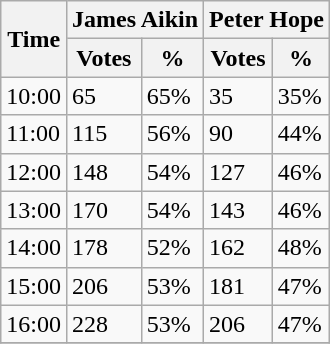<table class="wikitable">
<tr>
<th rowspan="2">Time</th>
<th colspan="2">James Aikin</th>
<th colspan="2">Peter Hope</th>
</tr>
<tr>
<th>Votes</th>
<th>%</th>
<th>Votes</th>
<th>%</th>
</tr>
<tr>
<td>10:00</td>
<td>65</td>
<td>65%</td>
<td>35</td>
<td>35%</td>
</tr>
<tr>
<td>11:00</td>
<td>115</td>
<td>56%</td>
<td>90</td>
<td>44%</td>
</tr>
<tr>
<td>12:00</td>
<td>148</td>
<td>54%</td>
<td>127</td>
<td>46%</td>
</tr>
<tr>
<td>13:00</td>
<td>170</td>
<td>54%</td>
<td>143</td>
<td>46%</td>
</tr>
<tr>
<td>14:00</td>
<td>178</td>
<td>52%</td>
<td>162</td>
<td>48%</td>
</tr>
<tr>
<td>15:00</td>
<td>206</td>
<td>53%</td>
<td>181</td>
<td>47%</td>
</tr>
<tr>
<td>16:00</td>
<td>228</td>
<td>53%</td>
<td>206</td>
<td>47%</td>
</tr>
<tr>
</tr>
</table>
